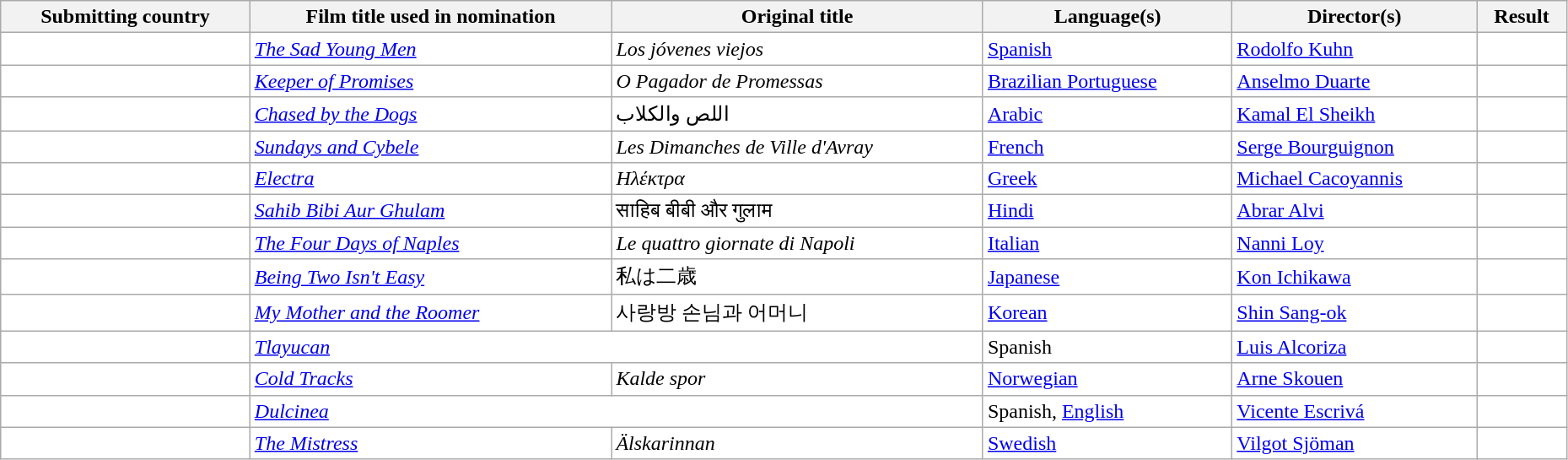<table class="wikitable sortable" width="98%" style="background:#ffffff;">
<tr>
<th>Submitting country</th>
<th>Film title used in nomination</th>
<th>Original title</th>
<th>Language(s)</th>
<th>Director(s)</th>
<th>Result</th>
</tr>
<tr>
<td></td>
<td><em><a href='#'>The Sad Young Men</a></em></td>
<td><em>Los jóvenes viejos</em></td>
<td><a href='#'>Spanish</a></td>
<td><a href='#'>Rodolfo Kuhn</a></td>
<td></td>
</tr>
<tr>
<td></td>
<td><em><a href='#'>Keeper of Promises</a></em></td>
<td><em>O Pagador de Promessas</em></td>
<td><a href='#'>Brazilian Portuguese</a></td>
<td><a href='#'>Anselmo Duarte</a></td>
<td></td>
</tr>
<tr>
<td></td>
<td><em><a href='#'>Chased by the Dogs</a></em></td>
<td>اللص والكلاب</td>
<td><a href='#'>Arabic</a></td>
<td><a href='#'>Kamal El Sheikh</a></td>
<td></td>
</tr>
<tr>
<td></td>
<td><em><a href='#'>Sundays and Cybele</a></em></td>
<td><em>Les Dimanches de Ville d'Avray</em></td>
<td><a href='#'>French</a></td>
<td><a href='#'>Serge Bourguignon</a></td>
<td></td>
</tr>
<tr>
<td></td>
<td><em><a href='#'>Electra</a></em></td>
<td><em>Ηλέκτρα</em></td>
<td><a href='#'>Greek</a></td>
<td><a href='#'>Michael Cacoyannis</a></td>
<td></td>
</tr>
<tr>
<td></td>
<td><em><a href='#'>Sahib Bibi Aur Ghulam</a></em></td>
<td>साहिब बीबी और गुलाम</td>
<td><a href='#'>Hindi</a></td>
<td><a href='#'>Abrar Alvi</a></td>
<td></td>
</tr>
<tr>
<td></td>
<td><em><a href='#'>The Four Days of Naples</a></em></td>
<td><em>Le quattro giornate di Napoli</em></td>
<td><a href='#'>Italian</a></td>
<td><a href='#'>Nanni Loy</a></td>
<td></td>
</tr>
<tr>
<td></td>
<td><em><a href='#'>Being Two Isn't Easy</a></em></td>
<td>私は二歳</td>
<td><a href='#'>Japanese</a></td>
<td><a href='#'>Kon Ichikawa</a></td>
<td></td>
</tr>
<tr>
<td></td>
<td><em><a href='#'>My Mother and the Roomer</a></em></td>
<td>사랑방 손님과 어머니</td>
<td><a href='#'>Korean</a></td>
<td><a href='#'>Shin Sang-ok</a></td>
<td></td>
</tr>
<tr>
<td></td>
<td colspan="2"><em><a href='#'>Tlayucan</a></em></td>
<td>Spanish</td>
<td><a href='#'>Luis Alcoriza</a></td>
<td></td>
</tr>
<tr>
<td></td>
<td><em><a href='#'>Cold Tracks</a></em></td>
<td><em>Kalde spor</em></td>
<td><a href='#'>Norwegian</a></td>
<td><a href='#'>Arne Skouen</a></td>
<td></td>
</tr>
<tr>
<td></td>
<td colspan="2"><em><a href='#'>Dulcinea</a></em></td>
<td>Spanish, <a href='#'>English</a></td>
<td><a href='#'>Vicente Escrivá</a></td>
<td></td>
</tr>
<tr>
<td></td>
<td><em><a href='#'>The Mistress</a></em></td>
<td><em>Älskarinnan</em></td>
<td><a href='#'>Swedish</a></td>
<td><a href='#'>Vilgot Sjöman</a></td>
<td></td>
</tr>
</table>
